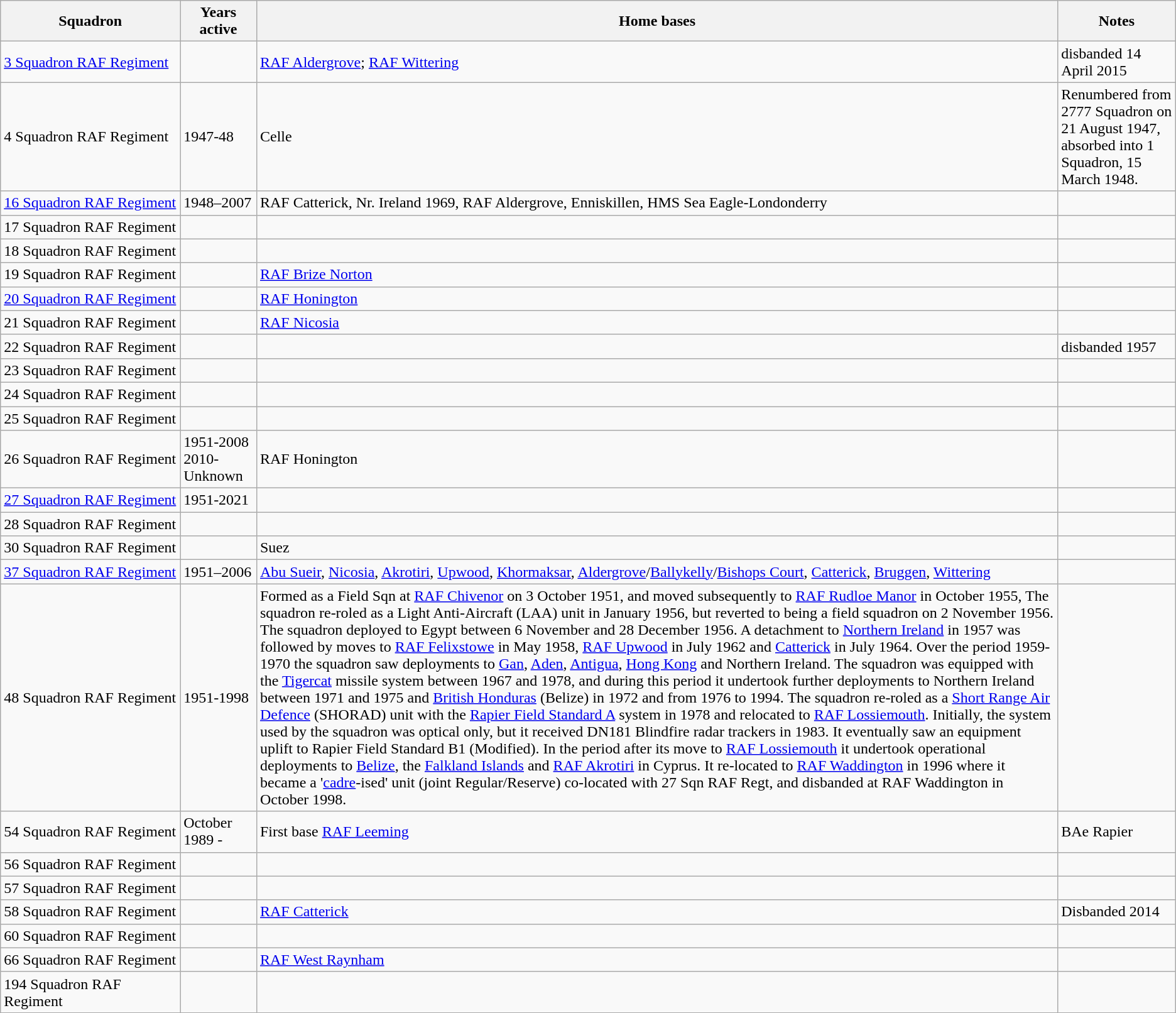<table class="wikitable">
<tr>
<th>Squadron</th>
<th>Years active</th>
<th>Home bases</th>
<th>Notes</th>
</tr>
<tr>
<td><a href='#'>3 Squadron RAF Regiment</a></td>
<td></td>
<td><a href='#'>RAF Aldergrove</a>; <a href='#'>RAF Wittering</a></td>
<td>disbanded 14 April 2015</td>
</tr>
<tr>
<td>4 Squadron RAF Regiment</td>
<td>1947-48</td>
<td>Celle</td>
<td>Renumbered from 2777 Squadron on 21 August 1947, absorbed into 1 Squadron, 15 March 1948.</td>
</tr>
<tr>
<td style="white-space: nowrap;"><a href='#'>16 Squadron RAF Regiment</a></td>
<td style="white-space: nowrap;">1948–2007</td>
<td>RAF Catterick, Nr. Ireland 1969, RAF Aldergrove, Enniskillen, HMS Sea Eagle-Londonderry</td>
<td></td>
</tr>
<tr>
<td>17 Squadron RAF Regiment</td>
<td></td>
<td></td>
<td></td>
</tr>
<tr>
<td>18 Squadron RAF Regiment</td>
<td></td>
<td></td>
<td></td>
</tr>
<tr>
<td>19 Squadron RAF Regiment</td>
<td></td>
<td><a href='#'>RAF Brize Norton</a></td>
<td></td>
</tr>
<tr>
<td><a href='#'>20 Squadron RAF Regiment</a></td>
<td></td>
<td><a href='#'>RAF Honington</a></td>
<td></td>
</tr>
<tr>
<td>21 Squadron RAF Regiment</td>
<td></td>
<td><a href='#'>RAF Nicosia</a></td>
<td></td>
</tr>
<tr>
<td>22 Squadron RAF Regiment</td>
<td></td>
<td></td>
<td>disbanded 1957</td>
</tr>
<tr>
<td>23 Squadron RAF Regiment</td>
<td></td>
<td></td>
<td></td>
</tr>
<tr>
<td>24 Squadron RAF Regiment</td>
<td></td>
<td></td>
<td></td>
</tr>
<tr>
<td>25 Squadron RAF Regiment</td>
<td></td>
<td></td>
<td></td>
</tr>
<tr>
<td>26 Squadron RAF Regiment</td>
<td>1951-2008<br>2010-Unknown</td>
<td>RAF Honington</td>
<td></td>
</tr>
<tr>
<td><a href='#'>27 Squadron RAF Regiment</a></td>
<td>1951-2021</td>
<td></td>
<td></td>
</tr>
<tr>
<td>28 Squadron RAF Regiment</td>
<td></td>
<td></td>
<td></td>
</tr>
<tr>
<td>30 Squadron RAF Regiment</td>
<td></td>
<td>Suez</td>
<td></td>
</tr>
<tr>
<td><a href='#'>37 Squadron RAF Regiment</a></td>
<td>1951–2006</td>
<td><a href='#'>Abu Sueir</a>, <a href='#'>Nicosia</a>, <a href='#'>Akrotiri</a>, <a href='#'>Upwood</a>, <a href='#'>Khormaksar</a>, <a href='#'>Aldergrove</a>/<a href='#'>Ballykelly</a>/<a href='#'>Bishops Court</a>, <a href='#'>Catterick</a>, <a href='#'>Bruggen</a>, <a href='#'>Wittering</a></td>
<td></td>
</tr>
<tr>
<td>48 Squadron RAF Regiment</td>
<td>1951-1998</td>
<td>Formed as a Field Sqn at <a href='#'>RAF Chivenor</a> on 3 October 1951, and moved subsequently to <a href='#'>RAF Rudloe Manor</a> in October 1955, The squadron re-roled as a Light Anti-Aircraft (LAA) unit in January 1956, but reverted to being a field squadron on 2 November 1956.  The squadron deployed to Egypt between 6 November and 28 December 1956.  A detachment to <a href='#'>Northern Ireland</a> in 1957 was followed by moves to <a href='#'>RAF Felixstowe</a> in May 1958, <a href='#'>RAF Upwood</a> in July 1962 and <a href='#'>Catterick</a> in July 1964. Over the period 1959-1970 the squadron saw deployments to <a href='#'>Gan</a>, <a href='#'>Aden</a>, <a href='#'>Antigua</a>, <a href='#'>Hong Kong</a> and Northern Ireland.  The squadron was equipped with the <a href='#'>Tigercat</a> missile system between 1967 and 1978, and during this period it undertook further deployments to Northern Ireland between 1971 and 1975 and <a href='#'>British Honduras</a> (Belize) in 1972 and from 1976 to 1994.  The squadron re-roled as a <a href='#'>Short Range Air Defence</a> (SHORAD) unit with the <a href='#'>Rapier Field Standard A</a> system in 1978 and relocated to <a href='#'>RAF Lossiemouth</a>.  Initially, the system used by the squadron was optical only, but it received DN181 Blindfire radar trackers in 1983.  It eventually saw an equipment uplift to Rapier Field Standard B1 (Modified). In the period after its move to <a href='#'>RAF Lossiemouth</a> it undertook operational deployments to <a href='#'>Belize</a>, the <a href='#'>Falkland Islands</a> and <a href='#'>RAF Akrotiri</a> in Cyprus.  It re-located to <a href='#'>RAF Waddington</a> in 1996 where it became a '<a href='#'>cadre</a>-ised' unit (joint Regular/Reserve) co-located with 27 Sqn RAF Regt, and disbanded at RAF Waddington in October 1998.</td>
<td></td>
</tr>
<tr>
<td>54 Squadron RAF Regiment</td>
<td>October 1989 -</td>
<td>First base <a href='#'>RAF Leeming</a></td>
<td>BAe Rapier</td>
</tr>
<tr>
<td>56 Squadron RAF Regiment</td>
<td></td>
<td></td>
<td></td>
</tr>
<tr>
<td>57 Squadron RAF Regiment</td>
<td></td>
<td></td>
<td></td>
</tr>
<tr>
<td>58 Squadron RAF Regiment</td>
<td></td>
<td><a href='#'>RAF Catterick</a></td>
<td>Disbanded 2014</td>
</tr>
<tr>
<td>60 Squadron RAF Regiment</td>
<td></td>
<td></td>
<td></td>
</tr>
<tr>
<td>66 Squadron RAF Regiment</td>
<td></td>
<td><a href='#'>RAF West Raynham</a></td>
<td></td>
</tr>
<tr>
<td>194 Squadron RAF Regiment</td>
<td></td>
<td></td>
<td></td>
</tr>
</table>
